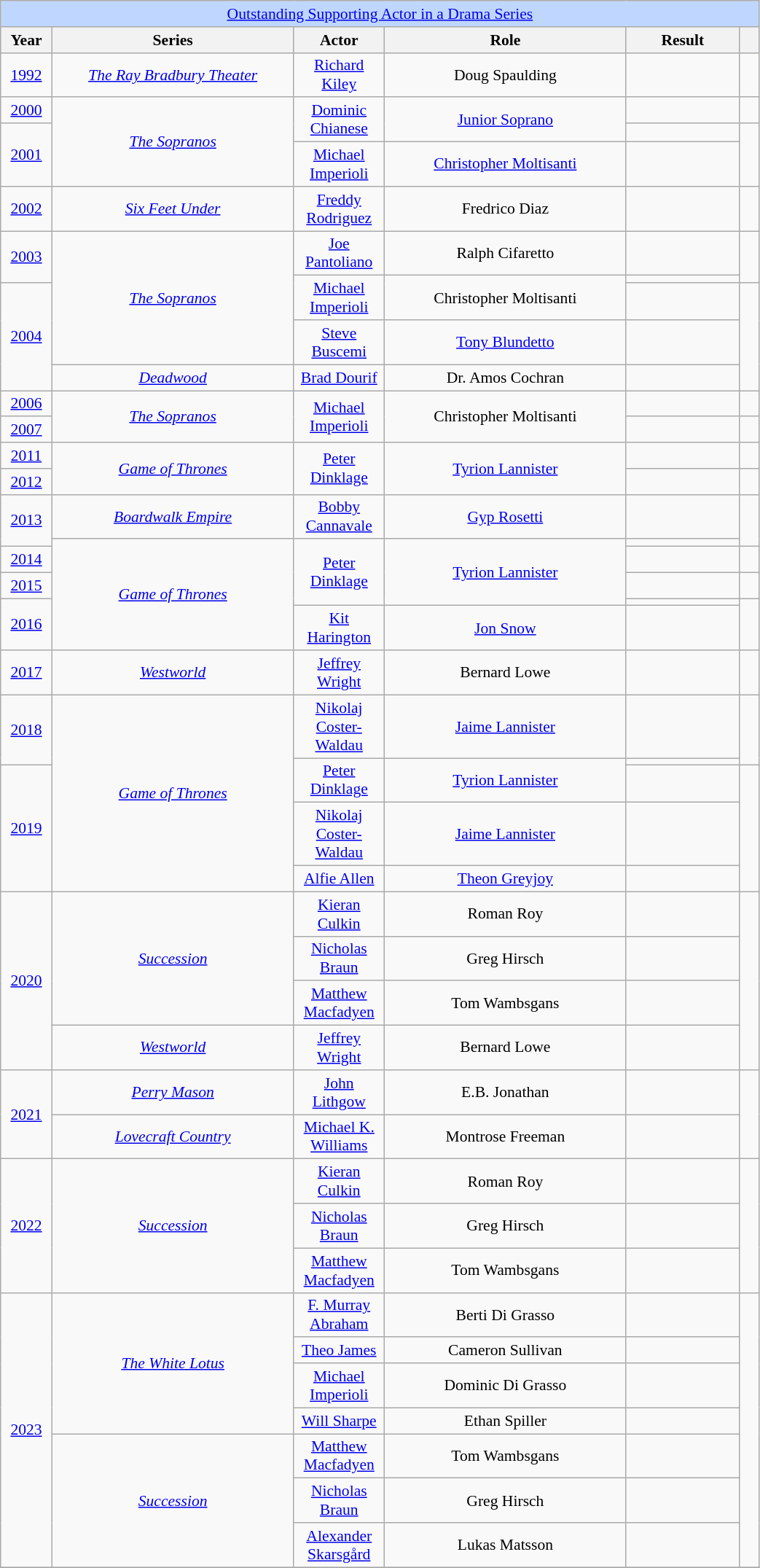<table class="wikitable plainrowheaders" style="text-align: center; font-size: 90%" width="55%">
<tr ---- bgcolor="#bfd7ff">
<td colspan="6" align="center"><a href='#'>Outstanding Supporting Actor in a Drama Series</a></td>
</tr>
<tr ---- bgcolor="#bfd7ff">
<th scope="col" style="width:1%;">Year</th>
<th scope="col" style="width:12%;">Series</th>
<th scope="col" style="width:1%;">Actor</th>
<th scope="col" style="width:12%;">Role</th>
<th scope="col" style="width:5%;">Result</th>
<th scope="col" style="width:1%;"></th>
</tr>
<tr>
<td><a href='#'>1992</a></td>
<td><em><a href='#'>The Ray Bradbury Theater</a></em></td>
<td><a href='#'>Richard Kiley</a></td>
<td>Doug Spaulding</td>
<td></td>
<td></td>
</tr>
<tr>
<td><a href='#'>2000</a></td>
<td rowspan="3"><em><a href='#'>The Sopranos</a></em></td>
<td rowspan="2"><a href='#'>Dominic Chianese</a></td>
<td rowspan="2"><a href='#'>Junior Soprano</a></td>
<td></td>
<td></td>
</tr>
<tr>
<td rowspan="2"><a href='#'>2001</a></td>
<td></td>
<td rowspan="2"></td>
</tr>
<tr>
<td><a href='#'>Michael Imperioli</a></td>
<td><a href='#'>Christopher Moltisanti</a></td>
<td></td>
</tr>
<tr>
<td><a href='#'>2002</a></td>
<td><a href='#'><em>Six Feet Under</em></a></td>
<td><a href='#'>Freddy Rodriguez</a></td>
<td>Fredrico Diaz</td>
<td></td>
<td></td>
</tr>
<tr>
<td rowspan="2"><a href='#'>2003</a></td>
<td rowspan="4"><em><a href='#'>The Sopranos</a></em></td>
<td><a href='#'>Joe Pantoliano</a></td>
<td>Ralph Cifaretto</td>
<td></td>
<td rowspan="2"></td>
</tr>
<tr>
<td rowspan="2"><a href='#'>Michael Imperioli</a></td>
<td rowspan="2">Christopher Moltisanti</td>
<td></td>
</tr>
<tr>
<td rowspan="3"><a href='#'>2004</a></td>
<td></td>
<td rowspan="3"></td>
</tr>
<tr>
<td><a href='#'>Steve Buscemi</a></td>
<td><a href='#'>Tony Blundetto</a></td>
<td></td>
</tr>
<tr>
<td><a href='#'><em>Deadwood</em></a></td>
<td><a href='#'>Brad Dourif</a></td>
<td>Dr. Amos Cochran</td>
<td></td>
</tr>
<tr>
<td><a href='#'>2006</a></td>
<td rowspan="2"><em><a href='#'>The Sopranos</a></em></td>
<td rowspan="2"><a href='#'>Michael Imperioli</a></td>
<td rowspan="2">Christopher Moltisanti</td>
<td></td>
<td></td>
</tr>
<tr>
<td><a href='#'>2007</a></td>
<td></td>
<td></td>
</tr>
<tr>
<td><a href='#'>2011</a></td>
<td rowspan="2"><em><a href='#'>Game of Thrones</a></em></td>
<td rowspan="2"><a href='#'>Peter Dinklage</a></td>
<td rowspan="2"><a href='#'>Tyrion Lannister</a></td>
<td></td>
<td></td>
</tr>
<tr>
<td><a href='#'>2012</a></td>
<td></td>
<td></td>
</tr>
<tr>
<td rowspan="2"><a href='#'>2013</a></td>
<td><em><a href='#'>Boardwalk Empire</a></em></td>
<td><a href='#'>Bobby Cannavale</a></td>
<td><a href='#'>Gyp Rosetti</a></td>
<td></td>
<td rowspan="2"></td>
</tr>
<tr>
<td rowspan="5"><em><a href='#'>Game of Thrones</a></em></td>
<td rowspan="4"><a href='#'>Peter Dinklage</a></td>
<td rowspan="4"><a href='#'>Tyrion Lannister</a></td>
<td></td>
</tr>
<tr>
<td><a href='#'>2014</a></td>
<td></td>
<td></td>
</tr>
<tr>
<td><a href='#'>2015</a></td>
<td></td>
<td></td>
</tr>
<tr>
<td rowspan="2"><a href='#'>2016</a></td>
<td></td>
<td rowspan="2"></td>
</tr>
<tr>
<td><a href='#'>Kit Harington</a></td>
<td><a href='#'>Jon Snow</a></td>
<td></td>
</tr>
<tr>
<td><a href='#'>2017</a></td>
<td><a href='#'><em>Westworld</em></a></td>
<td><a href='#'>Jeffrey Wright</a></td>
<td>Bernard Lowe</td>
<td></td>
<td></td>
</tr>
<tr>
<td rowspan="2"><a href='#'>2018</a></td>
<td rowspan="5"><em><a href='#'>Game of Thrones</a></em></td>
<td><a href='#'>Nikolaj Coster-Waldau</a></td>
<td><a href='#'>Jaime Lannister</a></td>
<td></td>
<td rowspan="2"></td>
</tr>
<tr>
<td rowspan="2"><a href='#'>Peter Dinklage</a></td>
<td rowspan="2"><a href='#'>Tyrion Lannister</a></td>
<td></td>
</tr>
<tr>
<td rowspan="3"><a href='#'>2019</a></td>
<td></td>
<td rowspan="3"></td>
</tr>
<tr>
<td><a href='#'>Nikolaj Coster-Waldau</a></td>
<td><a href='#'>Jaime Lannister</a></td>
<td></td>
</tr>
<tr>
<td><a href='#'>Alfie Allen</a></td>
<td><a href='#'>Theon Greyjoy</a></td>
<td></td>
</tr>
<tr>
<td rowspan="4"><a href='#'>2020</a></td>
<td rowspan="3"><a href='#'><em>Succession</em></a></td>
<td><a href='#'>Kieran Culkin</a></td>
<td>Roman Roy</td>
<td></td>
<td rowspan="4"></td>
</tr>
<tr>
<td><a href='#'>Nicholas Braun</a></td>
<td>Greg Hirsch</td>
<td></td>
</tr>
<tr>
<td><a href='#'>Matthew Macfadyen</a></td>
<td>Tom Wambsgans</td>
<td></td>
</tr>
<tr>
<td><a href='#'><em>Westworld</em></a></td>
<td><a href='#'>Jeffrey Wright</a></td>
<td>Bernard Lowe</td>
<td></td>
</tr>
<tr>
<td rowspan="2"><a href='#'>2021</a></td>
<td><a href='#'><em>Perry Mason</em></a></td>
<td><a href='#'>John Lithgow</a></td>
<td>E.B. Jonathan</td>
<td></td>
<td rowspan="2"></td>
</tr>
<tr>
<td><a href='#'><em>Lovecraft Country</em></a></td>
<td><a href='#'>Michael K. Williams</a></td>
<td>Montrose Freeman</td>
<td></td>
</tr>
<tr>
<td rowspan="3"><a href='#'>2022</a></td>
<td rowspan="3"><a href='#'><em>Succession</em></a></td>
<td><a href='#'>Kieran Culkin</a></td>
<td>Roman Roy</td>
<td></td>
<td rowspan="3"></td>
</tr>
<tr>
<td><a href='#'>Nicholas Braun</a></td>
<td>Greg Hirsch</td>
<td></td>
</tr>
<tr>
<td><a href='#'>Matthew Macfadyen</a></td>
<td>Tom Wambsgans</td>
<td></td>
</tr>
<tr>
<td rowspan="7"><a href='#'>2023</a></td>
<td rowspan="4"><em><a href='#'>The White Lotus</a></em></td>
<td><a href='#'>F. Murray Abraham</a></td>
<td>Berti Di Grasso</td>
<td></td>
<td rowspan="7"></td>
</tr>
<tr>
<td><a href='#'>Theo James</a></td>
<td>Cameron Sullivan</td>
<td></td>
</tr>
<tr>
<td><a href='#'>Michael Imperioli</a></td>
<td>Dominic Di Grasso</td>
<td></td>
</tr>
<tr>
<td><a href='#'>Will Sharpe</a></td>
<td>Ethan Spiller</td>
<td></td>
</tr>
<tr>
<td rowspan="3"><a href='#'><em>Succession</em></a></td>
<td><a href='#'>Matthew Macfadyen</a></td>
<td>Tom Wambsgans</td>
<td></td>
</tr>
<tr>
<td><a href='#'>Nicholas Braun</a></td>
<td>Greg Hirsch</td>
<td></td>
</tr>
<tr>
<td><a href='#'>Alexander Skarsgård</a></td>
<td>Lukas Matsson</td>
<td></td>
</tr>
<tr>
</tr>
</table>
